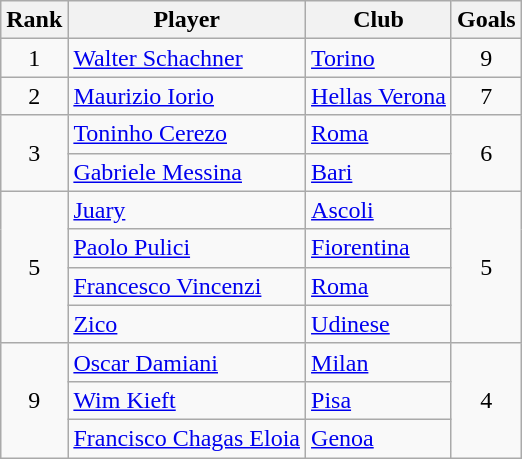<table class="wikitable sortable" style="text-align:center">
<tr>
<th>Rank</th>
<th>Player</th>
<th>Club</th>
<th>Goals</th>
</tr>
<tr>
<td>1</td>
<td align="left"><strong></strong> <a href='#'>Walter Schachner</a></td>
<td align="left"><a href='#'>Torino</a></td>
<td>9</td>
</tr>
<tr>
<td>2</td>
<td align="left"><strong></strong> <a href='#'>Maurizio Iorio</a></td>
<td align="left"><a href='#'>Hellas Verona</a></td>
<td>7</td>
</tr>
<tr>
<td rowspan="2">3</td>
<td align="left"><strong></strong> <a href='#'>Toninho Cerezo</a></td>
<td align="left"><a href='#'>Roma</a></td>
<td rowspan="2">6</td>
</tr>
<tr>
<td align="left"><strong></strong> <a href='#'>Gabriele Messina</a></td>
<td align="left"><a href='#'>Bari</a></td>
</tr>
<tr>
<td rowspan="4">5</td>
<td align="left"><strong></strong> <a href='#'>Juary</a></td>
<td align="left"><a href='#'>Ascoli</a></td>
<td rowspan="4">5</td>
</tr>
<tr>
<td align="left"><strong></strong> <a href='#'>Paolo Pulici</a></td>
<td align="left"><a href='#'>Fiorentina</a></td>
</tr>
<tr>
<td align="left"><strong></strong> <a href='#'>Francesco Vincenzi</a></td>
<td align="left"><a href='#'>Roma</a></td>
</tr>
<tr>
<td align="left"><strong></strong> <a href='#'>Zico</a></td>
<td align="left"><a href='#'>Udinese</a></td>
</tr>
<tr>
<td rowspan="3">9</td>
<td align="left"><strong></strong> <a href='#'>Oscar Damiani</a></td>
<td align="left"><a href='#'>Milan</a></td>
<td rowspan="3">4</td>
</tr>
<tr>
<td align="left"><strong></strong> <a href='#'>Wim Kieft</a></td>
<td align="left"><a href='#'>Pisa</a></td>
</tr>
<tr>
<td align="left"><strong></strong> <a href='#'>Francisco Chagas Eloia</a></td>
<td align="left"><a href='#'>Genoa</a></td>
</tr>
</table>
